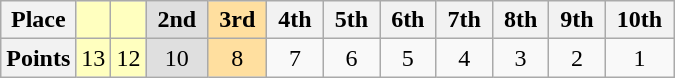<table class="wikitable" style="font-size: 100%; text-align:center">
<tr>
<th>Place</th>
<th style="background-color:#ffffbf">  </th>
<th style="background-color:#ffffbf">  </th>
<th style="background-color:#dfdfdf"> 2nd </th>
<th style="background-color:#ffdf9f"> 3rd </th>
<th> 4th </th>
<th> 5th </th>
<th> 6th </th>
<th> 7th </th>
<th> 8th </th>
<th> 9th </th>
<th> 10th </th>
</tr>
<tr>
<th>Points</th>
<td style="background-color:#ffffbf">13</td>
<td style="background-color:#ffffbf">12</td>
<td style="background-color:#dfdfdf">10</td>
<td style="background-color:#ffdf9f">8</td>
<td>7</td>
<td>6</td>
<td>5</td>
<td>4</td>
<td>3</td>
<td>2</td>
<td>1</td>
</tr>
</table>
